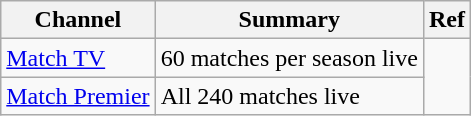<table class="wikitable">
<tr>
<th>Channel</th>
<th>Summary</th>
<th>Ref</th>
</tr>
<tr>
<td><a href='#'>Match TV</a></td>
<td>60 matches per season live</td>
<td rowspan="2"></td>
</tr>
<tr>
<td><a href='#'>Match Premier</a></td>
<td>All 240 matches live</td>
</tr>
</table>
